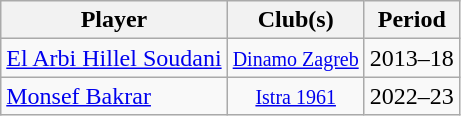<table class="wikitable collapsible collapsed" style="text-align:center">
<tr>
<th scope="col">Player</th>
<th scope="col" class="unsortable">Club(s)</th>
<th scope="col">Period</th>
</tr>
<tr>
<td align="left"><a href='#'>El Arbi Hillel Soudani</a></td>
<td><small><a href='#'>Dinamo Zagreb</a></small></td>
<td>2013–18</td>
</tr>
<tr>
<td align="left"><a href='#'>Monsef Bakrar</a></td>
<td><small><a href='#'>Istra 1961</a></small></td>
<td>2022–23</td>
</tr>
</table>
